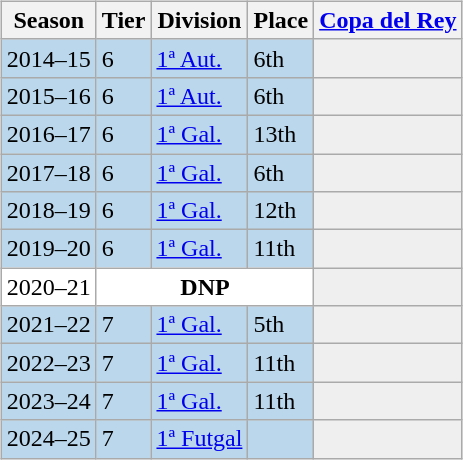<table>
<tr>
<td valign="top" width=0%><br><table class="wikitable">
<tr style="background:#f0f6fa;">
<th>Season</th>
<th>Tier</th>
<th>Division</th>
<th>Place</th>
<th><a href='#'>Copa del Rey</a></th>
</tr>
<tr>
<td style="background:#BBD7EC;">2014–15</td>
<td style="background:#BBD7EC;">6</td>
<td style="background:#BBD7EC;"><a href='#'>1ª Aut.</a></td>
<td style="background:#BBD7EC;">6th</td>
<th style="background:#efefef;"></th>
</tr>
<tr>
<td style="background:#BBD7EC;">2015–16</td>
<td style="background:#BBD7EC;">6</td>
<td style="background:#BBD7EC;"><a href='#'>1ª Aut.</a></td>
<td style="background:#BBD7EC;">6th</td>
<th style="background:#efefef;"></th>
</tr>
<tr>
<td style="background:#BBD7EC;">2016–17</td>
<td style="background:#BBD7EC;">6</td>
<td style="background:#BBD7EC;"><a href='#'>1ª Gal.</a></td>
<td style="background:#BBD7EC;">13th</td>
<th style="background:#efefef;"></th>
</tr>
<tr>
<td style="background:#BBD7EC;">2017–18</td>
<td style="background:#BBD7EC;">6</td>
<td style="background:#BBD7EC;"><a href='#'>1ª Gal.</a></td>
<td style="background:#BBD7EC;">6th</td>
<th style="background:#efefef;"></th>
</tr>
<tr>
<td style="background:#BBD7EC;">2018–19</td>
<td style="background:#BBD7EC;">6</td>
<td style="background:#BBD7EC;"><a href='#'>1ª Gal.</a></td>
<td style="background:#BBD7EC;">12th</td>
<th style="background:#efefef;"></th>
</tr>
<tr>
<td style="background:#BBD7EC;">2019–20</td>
<td style="background:#BBD7EC;">6</td>
<td style="background:#BBD7EC;"><a href='#'>1ª Gal.</a></td>
<td style="background:#BBD7EC;">11th</td>
<th style="background:#efefef;"></th>
</tr>
<tr>
<td style="background:#FFFFFF;">2020–21</td>
<th style="background:#FFFFFF;" colspan="3">DNP</th>
<th style="background:#efefef;"></th>
</tr>
<tr>
<td style="background:#BBD7EC;">2021–22</td>
<td style="background:#BBD7EC;">7</td>
<td style="background:#BBD7EC;"><a href='#'>1ª Gal.</a></td>
<td style="background:#BBD7EC;">5th</td>
<th style="background:#efefef;"></th>
</tr>
<tr>
<td style="background:#BBD7EC;">2022–23</td>
<td style="background:#BBD7EC;">7</td>
<td style="background:#BBD7EC;"><a href='#'>1ª Gal.</a></td>
<td style="background:#BBD7EC;">11th</td>
<th style="background:#efefef;"></th>
</tr>
<tr>
<td style="background:#BBD7EC;">2023–24</td>
<td style="background:#BBD7EC;">7</td>
<td style="background:#BBD7EC;"><a href='#'>1ª Gal.</a></td>
<td style="background:#BBD7EC;">11th</td>
<th style="background:#efefef;"></th>
</tr>
<tr>
<td style="background:#BBD7EC;">2024–25</td>
<td style="background:#BBD7EC;">7</td>
<td style="background:#BBD7EC;"><a href='#'>1ª Futgal</a></td>
<td style="background:#BBD7EC;"></td>
<th style="background:#efefef;"></th>
</tr>
</table>
</td>
</tr>
</table>
